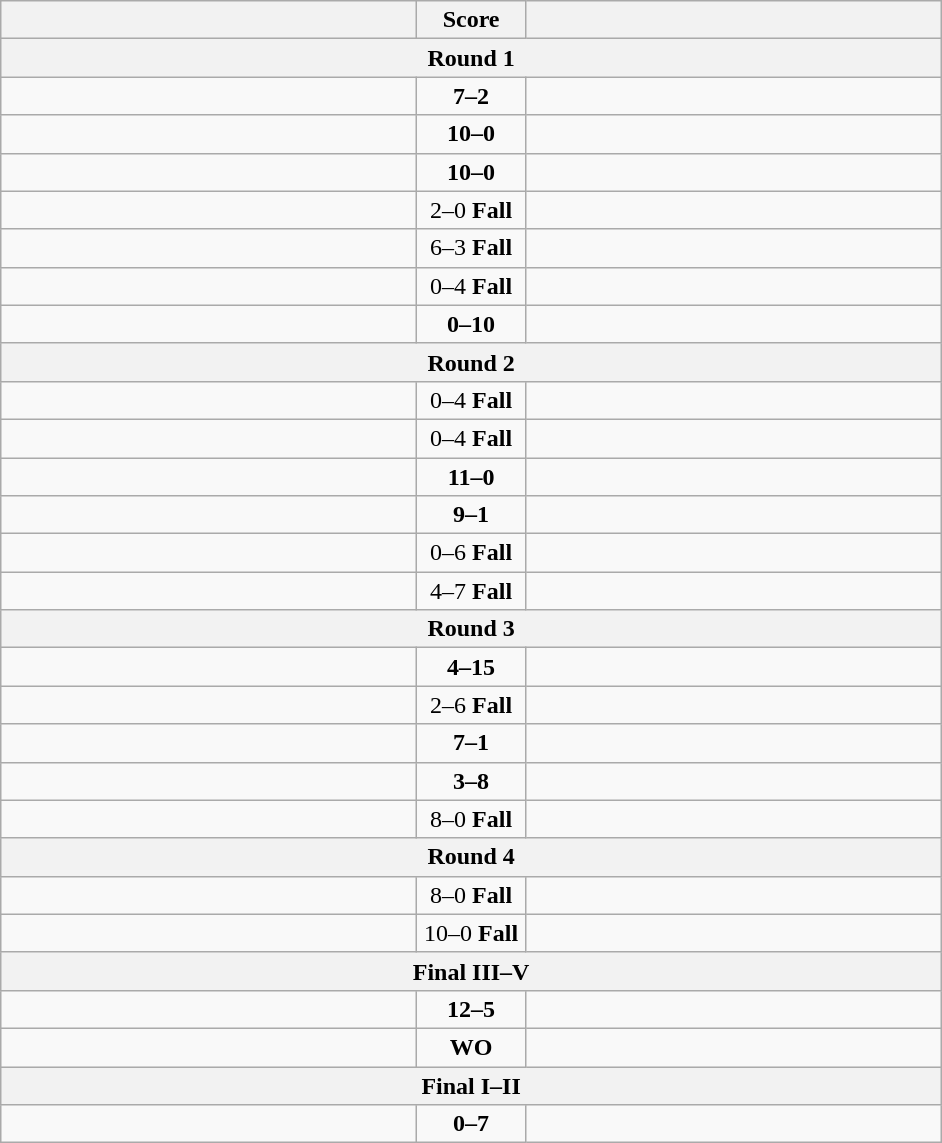<table class="wikitable" style="text-align: left;">
<tr>
<th align="right" width="270"></th>
<th width="65">Score</th>
<th align="left" width="270"></th>
</tr>
<tr>
<th colspan="3">Round 1</th>
</tr>
<tr>
<td><strong></strong></td>
<td align=center><strong>7–2</strong></td>
<td></td>
</tr>
<tr>
<td><strong></strong></td>
<td align=center><strong>10–0</strong></td>
<td></td>
</tr>
<tr>
<td><strong></strong></td>
<td align=center><strong>10–0</strong></td>
<td></td>
</tr>
<tr>
<td><strong></strong></td>
<td align=center>2–0 <strong>Fall</strong></td>
<td></td>
</tr>
<tr>
<td><strong></strong></td>
<td align=center>6–3 <strong>Fall</strong></td>
<td></td>
</tr>
<tr>
<td></td>
<td align=center>0–4 <strong>Fall</strong></td>
<td><strong></strong></td>
</tr>
<tr>
<td></td>
<td align=center><strong>0–10</strong></td>
<td><strong></strong></td>
</tr>
<tr>
<th colspan="3">Round 2</th>
</tr>
<tr>
<td></td>
<td align=center>0–4 <strong>Fall</strong></td>
<td><strong></strong></td>
</tr>
<tr>
<td></td>
<td align=center>0–4 <strong>Fall</strong></td>
<td><strong></strong></td>
</tr>
<tr>
<td><strong></strong></td>
<td align=center><strong>11–0</strong></td>
<td></td>
</tr>
<tr>
<td><strong></strong></td>
<td align=center><strong>9–1</strong></td>
<td></td>
</tr>
<tr>
<td></td>
<td align=center>0–6 <strong>Fall</strong></td>
<td><strong></strong></td>
</tr>
<tr>
<td><strong></strong></td>
<td align=center>4–7 <strong>Fall</strong></td>
<td></td>
</tr>
<tr>
<th colspan="3">Round 3</th>
</tr>
<tr>
<td></td>
<td align=center><strong>4–15</strong></td>
<td><strong></strong></td>
</tr>
<tr>
<td><strong></strong></td>
<td align=center>2–6 <strong>Fall</strong></td>
<td></td>
</tr>
<tr>
<td><strong></strong></td>
<td align=center><strong>7–1</strong></td>
<td></td>
</tr>
<tr>
<td></td>
<td align=center><strong>3–8</strong></td>
<td><strong></strong></td>
</tr>
<tr>
<td><strong></strong></td>
<td align=center>8–0 <strong>Fall</strong></td>
<td></td>
</tr>
<tr>
<th colspan="3">Round 4</th>
</tr>
<tr>
<td><strong></strong></td>
<td align=center>8–0 <strong>Fall</strong></td>
<td></td>
</tr>
<tr>
<td><strong></strong></td>
<td align=center>10–0 <strong>Fall</strong></td>
<td></td>
</tr>
<tr>
<th colspan="3">Final III–V</th>
</tr>
<tr>
<td><strong></strong></td>
<td align=center><strong>12–5</strong></td>
<td></td>
</tr>
<tr>
<td><strong></strong></td>
<td align=center><strong>WO</strong></td>
<td></td>
</tr>
<tr>
<th colspan="3">Final I–II</th>
</tr>
<tr>
<td></td>
<td align=center><strong>0–7</strong></td>
<td><strong></strong></td>
</tr>
</table>
